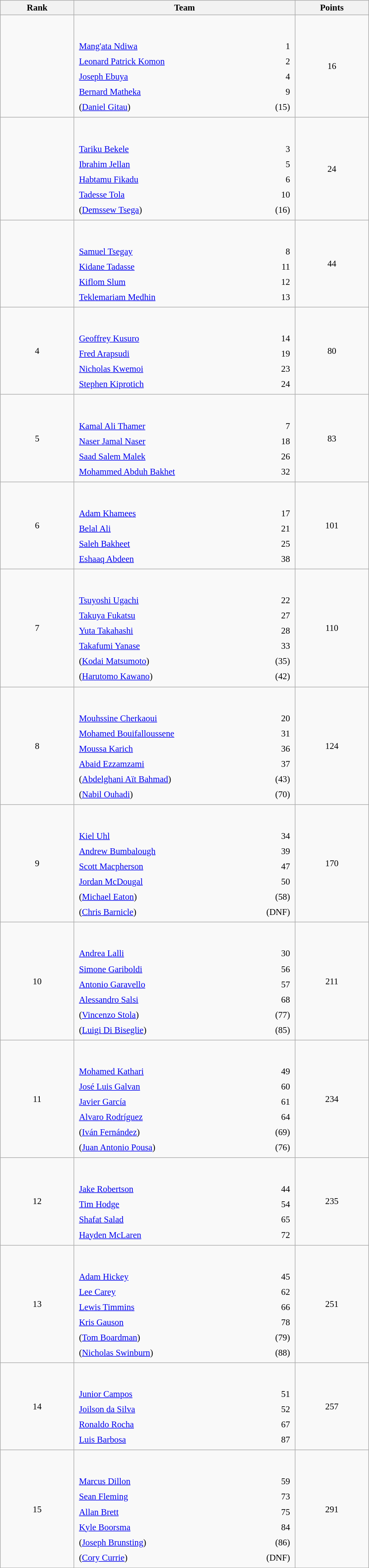<table class="wikitable sortable" style=" text-align:center; font-size:95%;" width="50%">
<tr>
<th width=10%>Rank</th>
<th width=30%>Team</th>
<th width=10%>Points</th>
</tr>
<tr>
<td align=center></td>
<td align=left> <br><br><table width=100%>
<tr>
<td align=left style="border:0"><a href='#'>Mang'ata Ndiwa</a></td>
<td align=right style="border:0">1</td>
</tr>
<tr>
<td align=left style="border:0"><a href='#'>Leonard Patrick Komon</a></td>
<td align=right style="border:0">2</td>
</tr>
<tr>
<td align=left style="border:0"><a href='#'>Joseph Ebuya</a></td>
<td align=right style="border:0">4</td>
</tr>
<tr>
<td align=left style="border:0"><a href='#'>Bernard Matheka</a></td>
<td align=right style="border:0">9</td>
</tr>
<tr>
<td align=left style="border:0">(<a href='#'>Daniel Gitau</a>)</td>
<td align=right style="border:0">(15)</td>
</tr>
</table>
</td>
<td>16</td>
</tr>
<tr>
<td align=center></td>
<td align=left> <br><br><table width=100%>
<tr>
<td align=left style="border:0"><a href='#'>Tariku Bekele</a></td>
<td align=right style="border:0">3</td>
</tr>
<tr>
<td align=left style="border:0"><a href='#'>Ibrahim Jellan</a></td>
<td align=right style="border:0">5</td>
</tr>
<tr>
<td align=left style="border:0"><a href='#'>Habtamu Fikadu</a></td>
<td align=right style="border:0">6</td>
</tr>
<tr>
<td align=left style="border:0"><a href='#'>Tadesse Tola</a></td>
<td align=right style="border:0">10</td>
</tr>
<tr>
<td align=left style="border:0">(<a href='#'>Demssew Tsega</a>)</td>
<td align=right style="border:0">(16)</td>
</tr>
</table>
</td>
<td>24</td>
</tr>
<tr>
<td align=center></td>
<td align=left> <br><br><table width=100%>
<tr>
<td align=left style="border:0"><a href='#'>Samuel Tsegay</a></td>
<td align=right style="border:0">8</td>
</tr>
<tr>
<td align=left style="border:0"><a href='#'>Kidane Tadasse</a></td>
<td align=right style="border:0">11</td>
</tr>
<tr>
<td align=left style="border:0"><a href='#'>Kiflom Slum</a></td>
<td align=right style="border:0">12</td>
</tr>
<tr>
<td align=left style="border:0"><a href='#'>Teklemariam Medhin</a></td>
<td align=right style="border:0">13</td>
</tr>
</table>
</td>
<td>44</td>
</tr>
<tr>
<td align=center>4</td>
<td align=left> <br><br><table width=100%>
<tr>
<td align=left style="border:0"><a href='#'>Geoffrey Kusuro</a></td>
<td align=right style="border:0">14</td>
</tr>
<tr>
<td align=left style="border:0"><a href='#'>Fred Arapsudi</a></td>
<td align=right style="border:0">19</td>
</tr>
<tr>
<td align=left style="border:0"><a href='#'>Nicholas Kwemoi</a></td>
<td align=right style="border:0">23</td>
</tr>
<tr>
<td align=left style="border:0"><a href='#'>Stephen Kiprotich</a></td>
<td align=right style="border:0">24</td>
</tr>
</table>
</td>
<td>80</td>
</tr>
<tr>
<td align=center>5</td>
<td align=left> <br><br><table width=100%>
<tr>
<td align=left style="border:0"><a href='#'>Kamal Ali Thamer</a></td>
<td align=right style="border:0">7</td>
</tr>
<tr>
<td align=left style="border:0"><a href='#'>Naser Jamal Naser</a></td>
<td align=right style="border:0">18</td>
</tr>
<tr>
<td align=left style="border:0"><a href='#'>Saad Salem Malek</a></td>
<td align=right style="border:0">26</td>
</tr>
<tr>
<td align=left style="border:0"><a href='#'>Mohammed Abduh Bakhet</a></td>
<td align=right style="border:0">32</td>
</tr>
</table>
</td>
<td>83</td>
</tr>
<tr>
<td align=center>6</td>
<td align=left> <br><br><table width=100%>
<tr>
<td align=left style="border:0"><a href='#'>Adam Khamees</a></td>
<td align=right style="border:0">17</td>
</tr>
<tr>
<td align=left style="border:0"><a href='#'>Belal Ali</a></td>
<td align=right style="border:0">21</td>
</tr>
<tr>
<td align=left style="border:0"><a href='#'>Saleh Bakheet</a></td>
<td align=right style="border:0">25</td>
</tr>
<tr>
<td align=left style="border:0"><a href='#'>Eshaaq Abdeen</a></td>
<td align=right style="border:0">38</td>
</tr>
</table>
</td>
<td>101</td>
</tr>
<tr>
<td align=center>7</td>
<td align=left> <br><br><table width=100%>
<tr>
<td align=left style="border:0"><a href='#'>Tsuyoshi Ugachi</a></td>
<td align=right style="border:0">22</td>
</tr>
<tr>
<td align=left style="border:0"><a href='#'>Takuya Fukatsu</a></td>
<td align=right style="border:0">27</td>
</tr>
<tr>
<td align=left style="border:0"><a href='#'>Yuta Takahashi</a></td>
<td align=right style="border:0">28</td>
</tr>
<tr>
<td align=left style="border:0"><a href='#'>Takafumi Yanase</a></td>
<td align=right style="border:0">33</td>
</tr>
<tr>
<td align=left style="border:0">(<a href='#'>Kodai Matsumoto</a>)</td>
<td align=right style="border:0">(35)</td>
</tr>
<tr>
<td align=left style="border:0">(<a href='#'>Harutomo Kawano</a>)</td>
<td align=right style="border:0">(42)</td>
</tr>
</table>
</td>
<td>110</td>
</tr>
<tr>
<td align=center>8</td>
<td align=left> <br><br><table width=100%>
<tr>
<td align=left style="border:0"><a href='#'>Mouhssine Cherkaoui</a></td>
<td align=right style="border:0">20</td>
</tr>
<tr>
<td align=left style="border:0"><a href='#'>Mohamed Bouifalloussene</a></td>
<td align=right style="border:0">31</td>
</tr>
<tr>
<td align=left style="border:0"><a href='#'>Moussa Karich</a></td>
<td align=right style="border:0">36</td>
</tr>
<tr>
<td align=left style="border:0"><a href='#'>Abaid Ezzamzami</a></td>
<td align=right style="border:0">37</td>
</tr>
<tr>
<td align=left style="border:0">(<a href='#'>Abdelghani Aït Bahmad</a>)</td>
<td align=right style="border:0">(43)</td>
</tr>
<tr>
<td align=left style="border:0">(<a href='#'>Nabil Ouhadi</a>)</td>
<td align=right style="border:0">(70)</td>
</tr>
</table>
</td>
<td>124</td>
</tr>
<tr>
<td align=center>9</td>
<td align=left> <br><br><table width=100%>
<tr>
<td align=left style="border:0"><a href='#'>Kiel Uhl</a></td>
<td align=right style="border:0">34</td>
</tr>
<tr>
<td align=left style="border:0"><a href='#'>Andrew Bumbalough</a></td>
<td align=right style="border:0">39</td>
</tr>
<tr>
<td align=left style="border:0"><a href='#'>Scott Macpherson</a></td>
<td align=right style="border:0">47</td>
</tr>
<tr>
<td align=left style="border:0"><a href='#'>Jordan McDougal</a></td>
<td align=right style="border:0">50</td>
</tr>
<tr>
<td align=left style="border:0">(<a href='#'>Michael Eaton</a>)</td>
<td align=right style="border:0">(58)</td>
</tr>
<tr>
<td align=left style="border:0">(<a href='#'>Chris Barnicle</a>)</td>
<td align=right style="border:0">(DNF)</td>
</tr>
</table>
</td>
<td>170</td>
</tr>
<tr>
<td align=center>10</td>
<td align=left> <br><br><table width=100%>
<tr>
<td align=left style="border:0"><a href='#'>Andrea Lalli</a></td>
<td align=right style="border:0">30</td>
</tr>
<tr>
<td align=left style="border:0"><a href='#'>Simone Gariboldi</a></td>
<td align=right style="border:0">56</td>
</tr>
<tr>
<td align=left style="border:0"><a href='#'>Antonio Garavello</a></td>
<td align=right style="border:0">57</td>
</tr>
<tr>
<td align=left style="border:0"><a href='#'>Alessandro Salsi</a></td>
<td align=right style="border:0">68</td>
</tr>
<tr>
<td align=left style="border:0">(<a href='#'>Vincenzo Stola</a>)</td>
<td align=right style="border:0">(77)</td>
</tr>
<tr>
<td align=left style="border:0">(<a href='#'>Luigi Di Biseglie</a>)</td>
<td align=right style="border:0">(85)</td>
</tr>
</table>
</td>
<td>211</td>
</tr>
<tr>
<td align=center>11</td>
<td align=left> <br><br><table width=100%>
<tr>
<td align=left style="border:0"><a href='#'>Mohamed Kathari</a></td>
<td align=right style="border:0">49</td>
</tr>
<tr>
<td align=left style="border:0"><a href='#'>José Luis Galvan</a></td>
<td align=right style="border:0">60</td>
</tr>
<tr>
<td align=left style="border:0"><a href='#'>Javier García</a></td>
<td align=right style="border:0">61</td>
</tr>
<tr>
<td align=left style="border:0"><a href='#'>Alvaro Rodríguez</a></td>
<td align=right style="border:0">64</td>
</tr>
<tr>
<td align=left style="border:0">(<a href='#'>Iván Fernández</a>)</td>
<td align=right style="border:0">(69)</td>
</tr>
<tr>
<td align=left style="border:0">(<a href='#'>Juan Antonio Pousa</a>)</td>
<td align=right style="border:0">(76)</td>
</tr>
</table>
</td>
<td>234</td>
</tr>
<tr>
<td align=center>12</td>
<td align=left> <br><br><table width=100%>
<tr>
<td align=left style="border:0"><a href='#'>Jake Robertson</a></td>
<td align=right style="border:0">44</td>
</tr>
<tr>
<td align=left style="border:0"><a href='#'>Tim Hodge</a></td>
<td align=right style="border:0">54</td>
</tr>
<tr>
<td align=left style="border:0"><a href='#'>Shafat Salad</a></td>
<td align=right style="border:0">65</td>
</tr>
<tr>
<td align=left style="border:0"><a href='#'>Hayden McLaren</a></td>
<td align=right style="border:0">72</td>
</tr>
</table>
</td>
<td>235</td>
</tr>
<tr>
<td align=center>13</td>
<td align=left> <br><br><table width=100%>
<tr>
<td align=left style="border:0"><a href='#'>Adam Hickey</a></td>
<td align=right style="border:0">45</td>
</tr>
<tr>
<td align=left style="border:0"><a href='#'>Lee Carey</a></td>
<td align=right style="border:0">62</td>
</tr>
<tr>
<td align=left style="border:0"><a href='#'>Lewis Timmins</a></td>
<td align=right style="border:0">66</td>
</tr>
<tr>
<td align=left style="border:0"><a href='#'>Kris Gauson</a></td>
<td align=right style="border:0">78</td>
</tr>
<tr>
<td align=left style="border:0">(<a href='#'>Tom Boardman</a>)</td>
<td align=right style="border:0">(79)</td>
</tr>
<tr>
<td align=left style="border:0">(<a href='#'>Nicholas Swinburn</a>)</td>
<td align=right style="border:0">(88)</td>
</tr>
</table>
</td>
<td>251</td>
</tr>
<tr>
<td align=center>14</td>
<td align=left> <br><br><table width=100%>
<tr>
<td align=left style="border:0"><a href='#'>Junior Campos</a></td>
<td align=right style="border:0">51</td>
</tr>
<tr>
<td align=left style="border:0"><a href='#'>Joilson da Silva</a></td>
<td align=right style="border:0">52</td>
</tr>
<tr>
<td align=left style="border:0"><a href='#'>Ronaldo Rocha</a></td>
<td align=right style="border:0">67</td>
</tr>
<tr>
<td align=left style="border:0"><a href='#'>Luis Barbosa</a></td>
<td align=right style="border:0">87</td>
</tr>
</table>
</td>
<td>257</td>
</tr>
<tr>
<td align=center>15</td>
<td align=left> <br><br><table width=100%>
<tr>
<td align=left style="border:0"><a href='#'>Marcus Dillon</a></td>
<td align=right style="border:0">59</td>
</tr>
<tr>
<td align=left style="border:0"><a href='#'>Sean Fleming</a></td>
<td align=right style="border:0">73</td>
</tr>
<tr>
<td align=left style="border:0"><a href='#'>Allan Brett</a></td>
<td align=right style="border:0">75</td>
</tr>
<tr>
<td align=left style="border:0"><a href='#'>Kyle Boorsma</a></td>
<td align=right style="border:0">84</td>
</tr>
<tr>
<td align=left style="border:0">(<a href='#'>Joseph Brunsting</a>)</td>
<td align=right style="border:0">(86)</td>
</tr>
<tr>
<td align=left style="border:0">(<a href='#'>Cory Currie</a>)</td>
<td align=right style="border:0">(DNF)</td>
</tr>
</table>
</td>
<td>291</td>
</tr>
</table>
